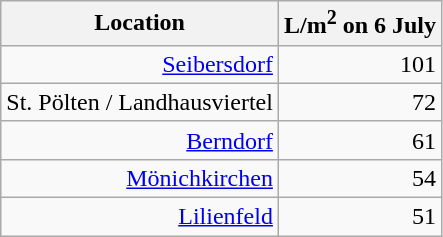<table class="wikitable" style="text-align:right">
<tr>
<th>Location</th>
<th>L/m<sup>2</sup> on 6 July</th>
</tr>
<tr>
<td><a href='#'>Seibersdorf</a></td>
<td>101</td>
</tr>
<tr>
<td>St. Pölten / Landhausviertel</td>
<td>72</td>
</tr>
<tr>
<td><a href='#'>Berndorf</a></td>
<td>61</td>
</tr>
<tr>
<td><a href='#'>Mönichkirchen</a></td>
<td>54</td>
</tr>
<tr>
<td><a href='#'>Lilienfeld</a></td>
<td>51</td>
</tr>
</table>
